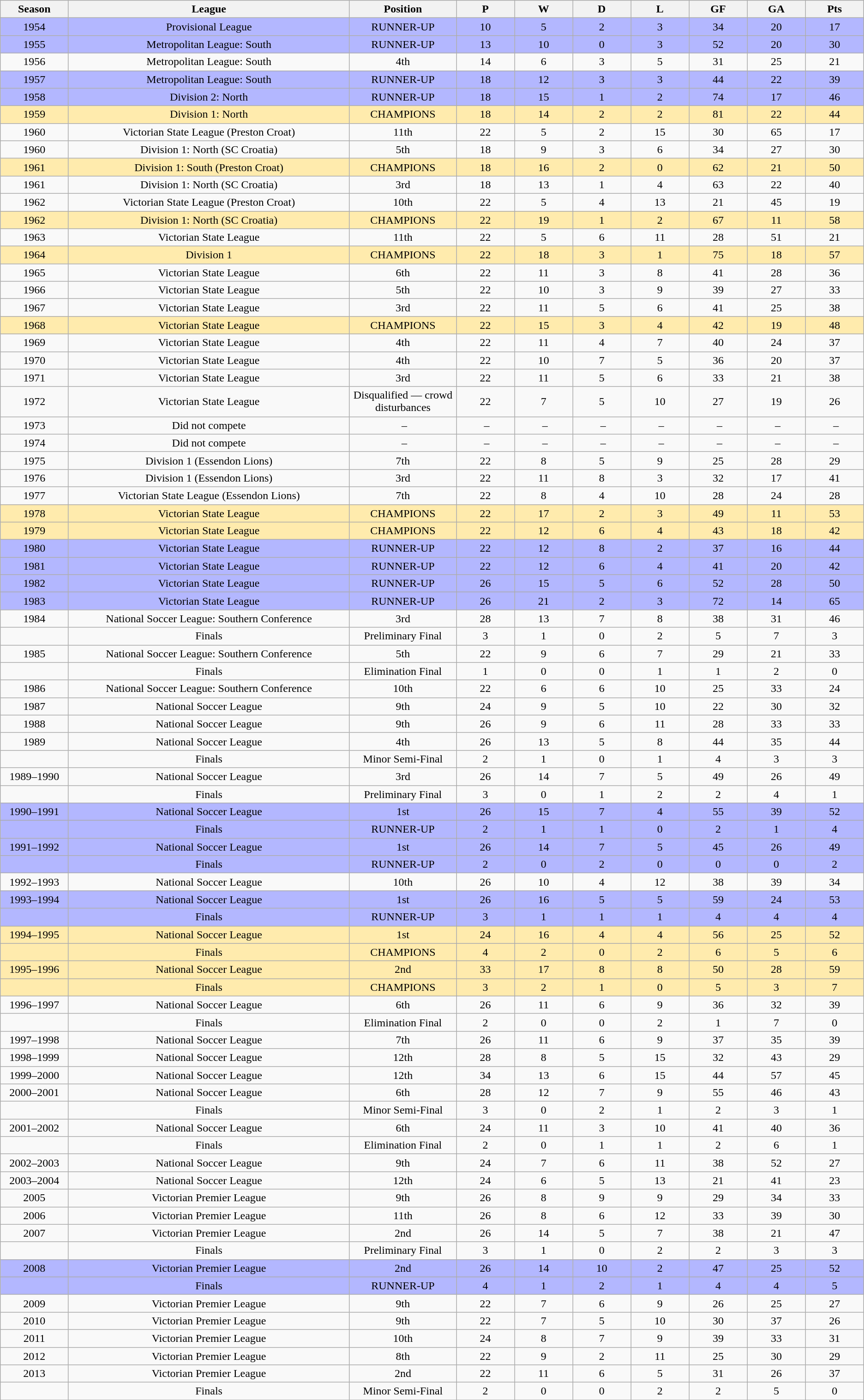<table class="wikitable sortable mw-collapsible mw-collapsed collapsible collapsed" style="text-align: center; font-size: 100%;">
<tr>
<th style="width:7%;">Season</th>
<th style="width:29%;">League</th>
<th style="width:11%;">Position</th>
<th style="width:6%;">P</th>
<th style="width:6%;">W</th>
<th style="width:6%;">D</th>
<th style="width:6%;">L</th>
<th style="width:6%;">GF</th>
<th style="width:6%;">GA</th>
<th style="width:6%;">Pts</th>
</tr>
<tr style="text-align:center; background:#b3b7ff;">
<td>1954</td>
<td>Provisional League</td>
<td>RUNNER-UP</td>
<td>10</td>
<td>5</td>
<td>2</td>
<td>3</td>
<td>34</td>
<td>20</td>
<td>17</td>
</tr>
<tr style="text-align:center; background:#b3b7ff;">
<td>1955</td>
<td>Metropolitan League: South</td>
<td>RUNNER-UP</td>
<td>13</td>
<td>10</td>
<td>0</td>
<td>3</td>
<td>52</td>
<td>20</td>
<td>30</td>
</tr>
<tr style="text-align:center;">
<td>1956</td>
<td>Metropolitan League: South</td>
<td>4th</td>
<td>14</td>
<td>6</td>
<td>3</td>
<td>5</td>
<td>31</td>
<td>25</td>
<td>21</td>
</tr>
<tr style="text-align:center; background:#b3b7ff;">
<td>1957</td>
<td>Metropolitan League: South</td>
<td>RUNNER-UP</td>
<td>18</td>
<td>12</td>
<td>3</td>
<td>3</td>
<td>44</td>
<td>22</td>
<td>39</td>
</tr>
<tr style="text-align:center; background:#b3b7ff;">
<td>1958</td>
<td>Division 2: North</td>
<td>RUNNER-UP</td>
<td>18</td>
<td>15</td>
<td>1</td>
<td>2</td>
<td>74</td>
<td>17</td>
<td>46</td>
</tr>
<tr style="text-align:center; background:#ffebad;">
<td>1959</td>
<td>Division 1: North</td>
<td>CHAMPIONS</td>
<td>18</td>
<td>14</td>
<td>2</td>
<td>2</td>
<td>81</td>
<td>22</td>
<td>44</td>
</tr>
<tr style="text-align:center;">
<td>1960</td>
<td>Victorian State League (Preston Croat)</td>
<td>11th</td>
<td>22</td>
<td>5</td>
<td>2</td>
<td>15</td>
<td>30</td>
<td>65</td>
<td>17</td>
</tr>
<tr style="text-align:center;">
<td>1960</td>
<td>Division 1: North (SC Croatia)</td>
<td>5th</td>
<td>18</td>
<td>9</td>
<td>3</td>
<td>6</td>
<td>34</td>
<td>27</td>
<td>30</td>
</tr>
<tr style="text-align:center; background:#ffebad;">
<td>1961</td>
<td>Division 1: South (Preston Croat)</td>
<td>CHAMPIONS</td>
<td>18</td>
<td>16</td>
<td>2</td>
<td>0</td>
<td>62</td>
<td>21</td>
<td>50</td>
</tr>
<tr style="text-align:center;">
<td>1961</td>
<td>Division 1: North (SC Croatia)</td>
<td>3rd</td>
<td>18</td>
<td>13</td>
<td>1</td>
<td>4</td>
<td>63</td>
<td>22</td>
<td>40</td>
</tr>
<tr style="text-align:center;">
<td>1962</td>
<td>Victorian State League (Preston Croat)</td>
<td>10th</td>
<td>22</td>
<td>5</td>
<td>4</td>
<td>13</td>
<td>21</td>
<td>45</td>
<td>19</td>
</tr>
<tr style="text-align:center; background:#ffebad;">
<td>1962</td>
<td>Division 1: North (SC Croatia)</td>
<td>CHAMPIONS</td>
<td>22</td>
<td>19</td>
<td>1</td>
<td>2</td>
<td>67</td>
<td>11</td>
<td>58</td>
</tr>
<tr style="text-align:center;">
<td>1963</td>
<td>Victorian State League</td>
<td>11th</td>
<td>22</td>
<td>5</td>
<td>6</td>
<td>11</td>
<td>28</td>
<td>51</td>
<td>21</td>
</tr>
<tr style="text-align:center; background:#ffebad;">
<td>1964</td>
<td>Division 1</td>
<td>CHAMPIONS</td>
<td>22</td>
<td>18</td>
<td>3</td>
<td>1</td>
<td>75</td>
<td>18</td>
<td>57</td>
</tr>
<tr style="text-align:center;">
<td>1965</td>
<td>Victorian State League</td>
<td>6th</td>
<td>22</td>
<td>11</td>
<td>3</td>
<td>8</td>
<td>41</td>
<td>28</td>
<td>36</td>
</tr>
<tr style="text-align:center;">
<td>1966</td>
<td>Victorian State League</td>
<td>5th</td>
<td>22</td>
<td>10</td>
<td>3</td>
<td>9</td>
<td>39</td>
<td>27</td>
<td>33</td>
</tr>
<tr style="text-align:center;">
<td>1967</td>
<td>Victorian State League</td>
<td>3rd</td>
<td>22</td>
<td>11</td>
<td>5</td>
<td>6</td>
<td>41</td>
<td>25</td>
<td>38</td>
</tr>
<tr style="text-align:center; background:#ffebad;">
<td>1968</td>
<td>Victorian State League</td>
<td>CHAMPIONS</td>
<td>22</td>
<td>15</td>
<td>3</td>
<td>4</td>
<td>42</td>
<td>19</td>
<td>48</td>
</tr>
<tr style="text-align:center;">
<td>1969</td>
<td>Victorian State League</td>
<td>4th</td>
<td>22</td>
<td>11</td>
<td>4</td>
<td>7</td>
<td>40</td>
<td>24</td>
<td>37</td>
</tr>
<tr style="text-align:center;">
<td>1970</td>
<td>Victorian State League</td>
<td>4th</td>
<td>22</td>
<td>10</td>
<td>7</td>
<td>5</td>
<td>36</td>
<td>20</td>
<td>37</td>
</tr>
<tr style="text-align:center;">
<td>1971</td>
<td>Victorian State League</td>
<td>3rd</td>
<td>22</td>
<td>11</td>
<td>5</td>
<td>6</td>
<td>33</td>
<td>21</td>
<td>38</td>
</tr>
<tr style="text-align:center;">
<td>1972</td>
<td>Victorian State League</td>
<td>Disqualified — crowd disturbances</td>
<td>22</td>
<td>7</td>
<td>5</td>
<td>10</td>
<td>27</td>
<td>19</td>
<td>26</td>
</tr>
<tr style="text-align:center;">
<td>1973</td>
<td>Did not compete</td>
<td> –</td>
<td> –</td>
<td> –</td>
<td> –</td>
<td> –</td>
<td> –</td>
<td> –</td>
<td> –</td>
</tr>
<tr style="text-align:center;">
<td>1974</td>
<td>Did not compete</td>
<td> –</td>
<td> –</td>
<td> –</td>
<td> –</td>
<td> –</td>
<td> –</td>
<td> –</td>
<td> –</td>
</tr>
<tr style="text-align:center;">
<td>1975</td>
<td>Division 1 (Essendon Lions)</td>
<td>7th</td>
<td>22</td>
<td>8</td>
<td>5</td>
<td>9</td>
<td>25</td>
<td>28</td>
<td>29</td>
</tr>
<tr style="text-align:center;">
<td>1976</td>
<td>Division 1 (Essendon Lions)</td>
<td>3rd</td>
<td>22</td>
<td>11</td>
<td>8</td>
<td>3</td>
<td>32</td>
<td>17</td>
<td>41</td>
</tr>
<tr style="text-align:center;">
<td>1977</td>
<td>Victorian State League (Essendon Lions)</td>
<td>7th</td>
<td>22</td>
<td>8</td>
<td>4</td>
<td>10</td>
<td>28</td>
<td>24</td>
<td>28</td>
</tr>
<tr style="text-align:center; background:#ffebad;">
<td>1978</td>
<td>Victorian State League</td>
<td>CHAMPIONS</td>
<td>22</td>
<td>17</td>
<td>2</td>
<td>3</td>
<td>49</td>
<td>11</td>
<td>53</td>
</tr>
<tr style="text-align:center; background:#ffebad;">
<td>1979</td>
<td>Victorian State League</td>
<td>CHAMPIONS</td>
<td>22</td>
<td>12</td>
<td>6</td>
<td>4</td>
<td>43</td>
<td>18</td>
<td>42</td>
</tr>
<tr style="text-align:center; background:#b3b7ff;">
<td>1980</td>
<td>Victorian State League</td>
<td>RUNNER-UP</td>
<td>22</td>
<td>12</td>
<td>8</td>
<td>2</td>
<td>37</td>
<td>16</td>
<td>44</td>
</tr>
<tr style="text-align:center; background:#b3b7ff;">
<td>1981</td>
<td>Victorian State League</td>
<td>RUNNER-UP</td>
<td>22</td>
<td>12</td>
<td>6</td>
<td>4</td>
<td>41</td>
<td>20</td>
<td>42</td>
</tr>
<tr style="text-align:center; background:#b3b7ff;">
<td>1982</td>
<td>Victorian State League</td>
<td>RUNNER-UP</td>
<td>26</td>
<td>15</td>
<td>5</td>
<td>6</td>
<td>52</td>
<td>28</td>
<td>50</td>
</tr>
<tr style="text-align:center; background:#b3b7ff;">
<td>1983</td>
<td>Victorian State League</td>
<td>RUNNER-UP</td>
<td>26</td>
<td>21</td>
<td>2</td>
<td>3</td>
<td>72</td>
<td>14</td>
<td>65</td>
</tr>
<tr style="text-align:center;">
<td>1984</td>
<td>National Soccer League: Southern Conference</td>
<td>3rd</td>
<td>28</td>
<td>13</td>
<td>7</td>
<td>8</td>
<td>38</td>
<td>31</td>
<td>46</td>
</tr>
<tr style="text-align:center;">
<td></td>
<td>Finals</td>
<td>Preliminary Final</td>
<td>3</td>
<td>1</td>
<td>0</td>
<td>2</td>
<td>5</td>
<td>7</td>
<td>3</td>
</tr>
<tr style="text-align:center;">
<td>1985</td>
<td>National Soccer League: Southern Conference</td>
<td>5th</td>
<td>22</td>
<td>9</td>
<td>6</td>
<td>7</td>
<td>29</td>
<td>21</td>
<td>33</td>
</tr>
<tr style="text-align:center;">
<td></td>
<td>Finals</td>
<td>Elimination Final</td>
<td>1</td>
<td>0</td>
<td>0</td>
<td>1</td>
<td>1</td>
<td>2</td>
<td>0</td>
</tr>
<tr style="text-align:center;">
<td>1986</td>
<td>National Soccer League: Southern Conference</td>
<td>10th</td>
<td>22</td>
<td>6</td>
<td>6</td>
<td>10</td>
<td>25</td>
<td>33</td>
<td>24</td>
</tr>
<tr style="text-align:center;">
<td>1987</td>
<td>National Soccer League</td>
<td>9th</td>
<td>24</td>
<td>9</td>
<td>5</td>
<td>10</td>
<td>22</td>
<td>30</td>
<td>32</td>
</tr>
<tr style="text-align:center;">
<td>1988</td>
<td>National Soccer League</td>
<td>9th</td>
<td>26</td>
<td>9</td>
<td>6</td>
<td>11</td>
<td>28</td>
<td>33</td>
<td>33</td>
</tr>
<tr style="text-align:center;">
<td>1989</td>
<td>National Soccer League</td>
<td>4th</td>
<td>26</td>
<td>13</td>
<td>5</td>
<td>8</td>
<td>44</td>
<td>35</td>
<td>44</td>
</tr>
<tr style="text-align:center;">
<td></td>
<td>Finals</td>
<td>Minor Semi-Final</td>
<td>2</td>
<td>1</td>
<td>0</td>
<td>1</td>
<td>4</td>
<td>3</td>
<td>3</td>
</tr>
<tr style="text-align:center;">
<td>1989–1990</td>
<td>National Soccer League</td>
<td>3rd</td>
<td>26</td>
<td>14</td>
<td>7</td>
<td>5</td>
<td>49</td>
<td>26</td>
<td>49</td>
</tr>
<tr style="text-align:center;">
<td></td>
<td>Finals</td>
<td>Preliminary Final</td>
<td>3</td>
<td>0</td>
<td>1</td>
<td>2</td>
<td>2</td>
<td>4</td>
<td>1</td>
</tr>
<tr style="text-align:center; background:#b3b7ff;">
<td>1990–1991</td>
<td>National Soccer League</td>
<td>1st</td>
<td>26</td>
<td>15</td>
<td>7</td>
<td>4</td>
<td>55</td>
<td>39</td>
<td>52</td>
</tr>
<tr style="text-align:center; background:#b3b7ff;">
<td></td>
<td>Finals</td>
<td>RUNNER-UP</td>
<td>2</td>
<td>1</td>
<td>1</td>
<td>0</td>
<td>2</td>
<td>1</td>
<td>4</td>
</tr>
<tr style="text-align:center; background:#b3b7ff;">
<td>1991–1992</td>
<td>National Soccer League</td>
<td>1st</td>
<td>26</td>
<td>14</td>
<td>7</td>
<td>5</td>
<td>45</td>
<td>26</td>
<td>49</td>
</tr>
<tr style="text-align:center; background:#b3b7ff;">
<td></td>
<td>Finals</td>
<td>RUNNER-UP</td>
<td>2</td>
<td>0</td>
<td>2</td>
<td>0</td>
<td>0</td>
<td>0</td>
<td>2</td>
</tr>
<tr style="text-align:center;">
<td>1992–1993</td>
<td>National Soccer League</td>
<td>10th</td>
<td>26</td>
<td>10</td>
<td>4</td>
<td>12</td>
<td>38</td>
<td>39</td>
<td>34</td>
</tr>
<tr style="text-align:center; background:#b3b7ff;">
<td>1993–1994</td>
<td>National Soccer League</td>
<td>1st</td>
<td>26</td>
<td>16</td>
<td>5</td>
<td>5</td>
<td>59</td>
<td>24</td>
<td>53</td>
</tr>
<tr style="text-align:center; background:#b3b7ff;">
<td></td>
<td>Finals</td>
<td>RUNNER-UP</td>
<td>3</td>
<td>1</td>
<td>1</td>
<td>1</td>
<td>4</td>
<td>4</td>
<td>4</td>
</tr>
<tr style="text-align:center; background:#ffebad;">
<td>1994–1995</td>
<td>National Soccer League</td>
<td>1st</td>
<td>24</td>
<td>16</td>
<td>4</td>
<td>4</td>
<td>56</td>
<td>25</td>
<td>52</td>
</tr>
<tr style="text-align:center; background:#ffebad;">
<td></td>
<td>Finals</td>
<td>CHAMPIONS</td>
<td>4</td>
<td>2</td>
<td>0</td>
<td>2</td>
<td>6</td>
<td>5</td>
<td>6</td>
</tr>
<tr style="text-align:center; background:#ffebad;">
<td>1995–1996</td>
<td>National Soccer League</td>
<td>2nd</td>
<td>33</td>
<td>17</td>
<td>8</td>
<td>8</td>
<td>50</td>
<td>28</td>
<td>59</td>
</tr>
<tr style="text-align:center; background:#ffebad;">
<td></td>
<td>Finals</td>
<td>CHAMPIONS</td>
<td>3</td>
<td>2</td>
<td>1</td>
<td>0</td>
<td>5</td>
<td>3</td>
<td>7</td>
</tr>
<tr style="text-align:center;">
<td>1996–1997</td>
<td>National Soccer League</td>
<td>6th</td>
<td>26</td>
<td>11</td>
<td>6</td>
<td>9</td>
<td>36</td>
<td>32</td>
<td>39</td>
</tr>
<tr style="text-align:center;">
<td></td>
<td>Finals</td>
<td>Elimination Final</td>
<td>2</td>
<td>0</td>
<td>0</td>
<td>2</td>
<td>1</td>
<td>7</td>
<td>0</td>
</tr>
<tr style="text-align:center;">
<td>1997–1998</td>
<td>National Soccer League</td>
<td>7th</td>
<td>26</td>
<td>11</td>
<td>6</td>
<td>9</td>
<td>37</td>
<td>35</td>
<td>39</td>
</tr>
<tr style="text-align:center;">
<td>1998–1999</td>
<td>National Soccer League</td>
<td>12th</td>
<td>28</td>
<td>8</td>
<td>5</td>
<td>15</td>
<td>32</td>
<td>43</td>
<td>29</td>
</tr>
<tr style="text-align:center;">
<td>1999–2000</td>
<td>National Soccer League</td>
<td>12th</td>
<td>34</td>
<td>13</td>
<td>6</td>
<td>15</td>
<td>44</td>
<td>57</td>
<td>45</td>
</tr>
<tr style="text-align:center;">
<td>2000–2001</td>
<td>National Soccer League</td>
<td>6th</td>
<td>28</td>
<td>12</td>
<td>7</td>
<td>9</td>
<td>55</td>
<td>46</td>
<td>43</td>
</tr>
<tr style="text-align:center;">
<td></td>
<td>Finals</td>
<td>Minor Semi-Final</td>
<td>3</td>
<td>0</td>
<td>2</td>
<td>1</td>
<td>2</td>
<td>3</td>
<td>1</td>
</tr>
<tr style="text-align:center;">
<td>2001–2002</td>
<td>National Soccer League</td>
<td>6th</td>
<td>24</td>
<td>11</td>
<td>3</td>
<td>10</td>
<td>41</td>
<td>40</td>
<td>36</td>
</tr>
<tr style="text-align:center;">
<td></td>
<td>Finals</td>
<td>Elimination Final</td>
<td>2</td>
<td>0</td>
<td>1</td>
<td>1</td>
<td>2</td>
<td>6</td>
<td>1</td>
</tr>
<tr style="text-align:center;">
<td>2002–2003</td>
<td>National Soccer League</td>
<td>9th</td>
<td>24</td>
<td>7</td>
<td>6</td>
<td>11</td>
<td>38</td>
<td>52</td>
<td>27</td>
</tr>
<tr style="text-align:center;">
<td>2003–2004</td>
<td>National Soccer League</td>
<td>12th</td>
<td>24</td>
<td>6</td>
<td>5</td>
<td>13</td>
<td>21</td>
<td>41</td>
<td>23</td>
</tr>
<tr style="text-align:center;">
<td>2005</td>
<td>Victorian Premier League</td>
<td>9th</td>
<td>26</td>
<td>8</td>
<td>9</td>
<td>9</td>
<td>29</td>
<td>34</td>
<td>33</td>
</tr>
<tr style="text-align:center;">
<td>2006</td>
<td>Victorian Premier League</td>
<td>11th</td>
<td>26</td>
<td>8</td>
<td>6</td>
<td>12</td>
<td>33</td>
<td>39</td>
<td>30</td>
</tr>
<tr style="text-align:center;">
<td>2007</td>
<td>Victorian Premier League</td>
<td>2nd</td>
<td>26</td>
<td>14</td>
<td>5</td>
<td>7</td>
<td>38</td>
<td>21</td>
<td>47</td>
</tr>
<tr style="text-align:center;">
<td></td>
<td>Finals</td>
<td>Preliminary Final</td>
<td>3</td>
<td>1</td>
<td>0</td>
<td>2</td>
<td>2</td>
<td>3</td>
<td>3</td>
</tr>
<tr style="text-align:center; background:#b3b7ff;">
<td>2008</td>
<td>Victorian Premier League</td>
<td>2nd</td>
<td>26</td>
<td>14</td>
<td>10</td>
<td>2</td>
<td>47</td>
<td>25</td>
<td>52</td>
</tr>
<tr style="text-align:center; background:#b3b7ff;">
<td></td>
<td>Finals</td>
<td>RUNNER-UP</td>
<td>4</td>
<td>1</td>
<td>2</td>
<td>1</td>
<td>4</td>
<td>4</td>
<td>5</td>
</tr>
<tr style="text-align:center;">
<td>2009</td>
<td>Victorian Premier League</td>
<td>9th</td>
<td>22</td>
<td>7</td>
<td>6</td>
<td>9</td>
<td>26</td>
<td>25</td>
<td>27</td>
</tr>
<tr style="text-align:center;">
<td>2010</td>
<td>Victorian Premier League</td>
<td>9th</td>
<td>22</td>
<td>7</td>
<td>5</td>
<td>10</td>
<td>30</td>
<td>37</td>
<td>26</td>
</tr>
<tr style="text-align:center;">
<td>2011</td>
<td>Victorian Premier League</td>
<td>10th</td>
<td>24</td>
<td>8</td>
<td>7</td>
<td>9</td>
<td>39</td>
<td>33</td>
<td>31</td>
</tr>
<tr style="text-align:center;">
<td>2012</td>
<td>Victorian Premier League</td>
<td>8th</td>
<td>22</td>
<td>9</td>
<td>2</td>
<td>11</td>
<td>25</td>
<td>30</td>
<td>29</td>
</tr>
<tr style="text-align:center;">
<td>2013</td>
<td>Victorian Premier League</td>
<td>2nd</td>
<td>22</td>
<td>11</td>
<td>6</td>
<td>5</td>
<td>31</td>
<td>26</td>
<td>37</td>
</tr>
<tr style="text-align:center;">
<td></td>
<td>Finals</td>
<td>Minor Semi-Final</td>
<td>2</td>
<td>0</td>
<td>0</td>
<td>2</td>
<td>2</td>
<td>5</td>
<td>0</td>
</tr>
<tr style="text-align:center;">
</tr>
</table>
